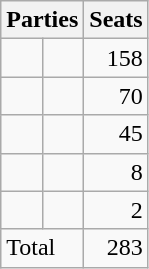<table class="wikitable" style="text-align:left;">
<tr>
<th colspan="2" style="text-align:left;">Parties</th>
<th>Seats</th>
</tr>
<tr>
<td></td>
<td></td>
<td style="text-align:right;">158</td>
</tr>
<tr>
<td></td>
<td></td>
<td style="text-align:right;">70</td>
</tr>
<tr>
<td></td>
<td></td>
<td style="text-align:right;">45</td>
</tr>
<tr>
<td></td>
<td></td>
<td style="text-align:right;">8</td>
</tr>
<tr>
<td></td>
<td></td>
<td style="text-align:right;">2</td>
</tr>
<tr>
<td colspan="2" style="text-align:left;">Total</td>
<td style="text-align:right;">283</td>
</tr>
</table>
